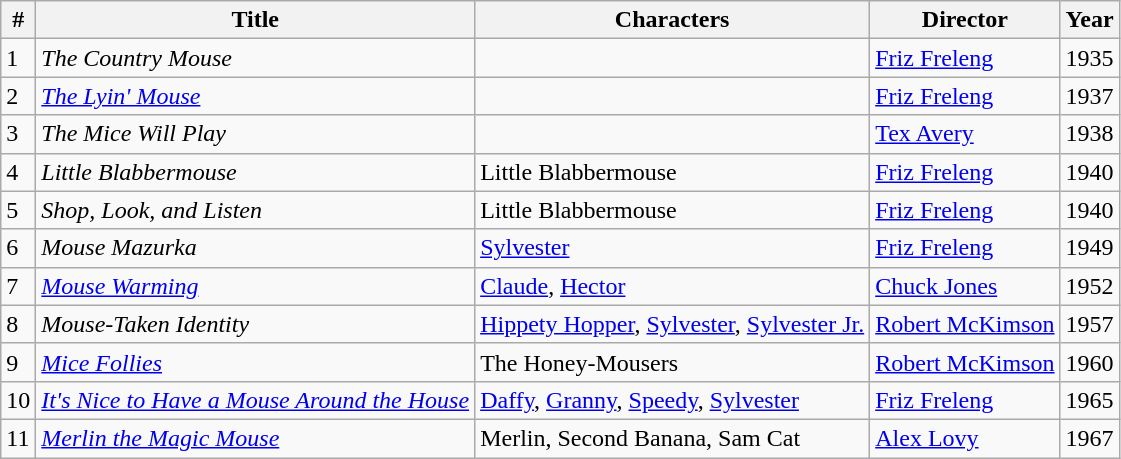<table class="wikitable sortable collapsible">
<tr>
<th>#</th>
<th>Title</th>
<th>Characters</th>
<th>Director</th>
<th>Year</th>
</tr>
<tr>
<td>1</td>
<td><em>The Country Mouse</em></td>
<td></td>
<td><a href='#'>Friz Freleng</a></td>
<td>1935</td>
</tr>
<tr>
<td>2</td>
<td><em><a href='#'>The Lyin' Mouse</a></em></td>
<td></td>
<td><a href='#'>Friz Freleng</a></td>
<td>1937</td>
</tr>
<tr>
<td>3</td>
<td><em>The Mice Will Play</em></td>
<td></td>
<td><a href='#'>Tex Avery</a></td>
<td>1938</td>
</tr>
<tr>
<td>4</td>
<td><em>Little Blabbermouse</em></td>
<td>Little Blabbermouse</td>
<td><a href='#'>Friz Freleng</a></td>
<td>1940</td>
</tr>
<tr>
<td>5</td>
<td><em>Shop, Look, and Listen</em></td>
<td>Little Blabbermouse</td>
<td><a href='#'>Friz Freleng</a></td>
<td>1940</td>
</tr>
<tr>
<td>6</td>
<td><em>Mouse Mazurka</em></td>
<td><a href='#'>Sylvester</a></td>
<td><a href='#'>Friz Freleng</a></td>
<td>1949</td>
</tr>
<tr>
<td>7</td>
<td><em><a href='#'>Mouse Warming</a></em></td>
<td><a href='#'>Claude</a>, <a href='#'>Hector</a></td>
<td><a href='#'>Chuck Jones</a></td>
<td>1952</td>
</tr>
<tr>
<td>8</td>
<td><em>Mouse-Taken Identity</em></td>
<td><a href='#'>Hippety Hopper</a>, <a href='#'>Sylvester</a>, <a href='#'>Sylvester Jr.</a></td>
<td><a href='#'>Robert McKimson</a></td>
<td>1957</td>
</tr>
<tr>
<td>9</td>
<td><em><a href='#'>Mice Follies</a></em></td>
<td>The Honey-Mousers</td>
<td><a href='#'>Robert McKimson</a></td>
<td>1960</td>
</tr>
<tr>
<td>10</td>
<td><em><a href='#'>It's Nice to Have a Mouse Around the House</a></em></td>
<td><a href='#'>Daffy</a>, <a href='#'>Granny</a>, <a href='#'>Speedy</a>, <a href='#'>Sylvester</a></td>
<td><a href='#'>Friz Freleng</a></td>
<td>1965</td>
</tr>
<tr>
<td>11</td>
<td><em><a href='#'>Merlin the Magic Mouse</a></em></td>
<td>Merlin, Second Banana, Sam Cat</td>
<td><a href='#'>Alex Lovy</a></td>
<td>1967</td>
</tr>
</table>
